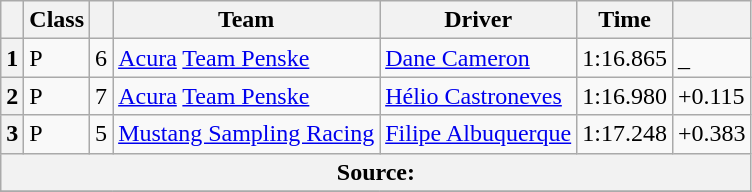<table class="wikitable">
<tr>
<th scope="col"></th>
<th scope="col">Class</th>
<th scope="col"></th>
<th scope="col">Team</th>
<th scope="col">Driver</th>
<th scope="col">Time</th>
<th scope="col"></th>
</tr>
<tr>
<th scope="row">1</th>
<td>P</td>
<td>6</td>
<td><a href='#'>Acura</a> <a href='#'>Team Penske</a></td>
<td><a href='#'>Dane Cameron</a></td>
<td>1:16.865</td>
<td>_</td>
</tr>
<tr>
<th scope="row">2</th>
<td>P</td>
<td>7</td>
<td><a href='#'>Acura</a> <a href='#'>Team Penske</a></td>
<td><a href='#'>Hélio Castroneves</a></td>
<td>1:16.980</td>
<td>+0.115</td>
</tr>
<tr>
<th scope="row">3</th>
<td>P</td>
<td>5</td>
<td><a href='#'>Mustang Sampling Racing</a></td>
<td><a href='#'>Filipe Albuquerque</a></td>
<td>1:17.248</td>
<td>+0.383</td>
</tr>
<tr>
<th colspan="7">Source:</th>
</tr>
<tr>
</tr>
</table>
